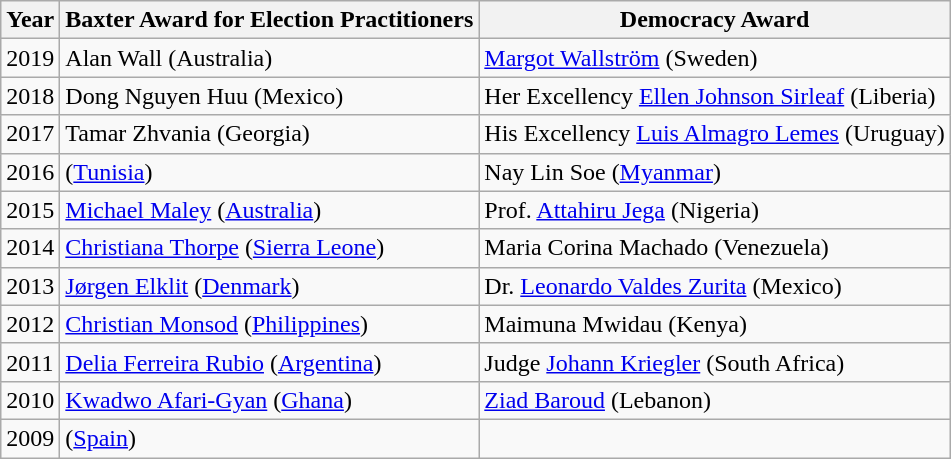<table class="wikitable">
<tr>
<th>Year</th>
<th>Baxter Award for Election Practitioners</th>
<th>Democracy Award</th>
</tr>
<tr>
<td>2019</td>
<td>Alan Wall (Australia)</td>
<td><a href='#'>Margot Wallström</a> (Sweden)</td>
</tr>
<tr>
<td>2018</td>
<td>Dong Nguyen Huu (Mexico)</td>
<td>Her Excellency <a href='#'>Ellen Johnson Sirleaf</a> (Liberia)</td>
</tr>
<tr>
<td>2017</td>
<td>Tamar Zhvania (Georgia)</td>
<td>His Excellency <a href='#'>Luis Almagro Lemes</a> (Uruguay)</td>
</tr>
<tr>
<td>2016</td>
<td>  (<a href='#'>Tunisia</a>)</td>
<td> Nay Lin Soe (<a href='#'>Myanmar</a>)</td>
</tr>
<tr>
<td>2015</td>
<td> <a href='#'>Michael Maley</a> (<a href='#'>Australia</a>)</td>
<td>Prof. <a href='#'>Attahiru Jega</a> (Nigeria)</td>
</tr>
<tr>
<td>2014</td>
<td> <a href='#'>Christiana Thorpe</a> (<a href='#'>Sierra Leone</a>)</td>
<td>Maria Corina Machado (Venezuela)</td>
</tr>
<tr>
<td>2013</td>
<td> <a href='#'>Jørgen Elklit</a> (<a href='#'>Denmark</a>)</td>
<td>Dr. <a href='#'>Leonardo Valdes Zurita</a> (Mexico)</td>
</tr>
<tr>
<td>2012</td>
<td> <a href='#'>Christian Monsod</a> (<a href='#'>Philippines</a>)</td>
<td>Maimuna Mwidau (Kenya)</td>
</tr>
<tr>
<td>2011</td>
<td> <a href='#'>Delia Ferreira Rubio</a> (<a href='#'>Argentina</a>)</td>
<td>Judge <a href='#'>Johann Kriegler</a> (South Africa)</td>
</tr>
<tr>
<td>2010</td>
<td> <a href='#'>Kwadwo Afari-Gyan</a> (<a href='#'>Ghana</a>)</td>
<td><a href='#'>Ziad Baroud</a> (Lebanon)</td>
</tr>
<tr>
<td>2009</td>
<td>  (<a href='#'>Spain</a>)</td>
<td></td>
</tr>
</table>
